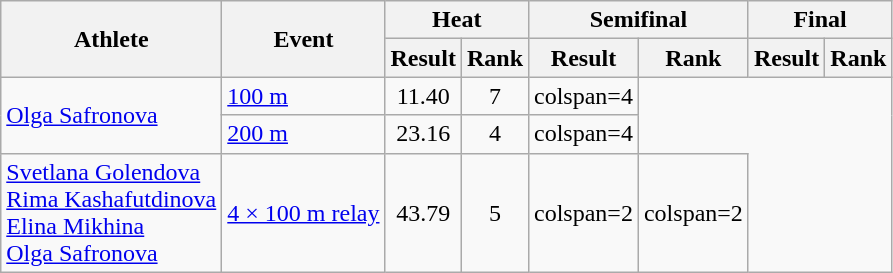<table class="wikitable">
<tr>
<th rowspan="2">Athlete</th>
<th rowspan="2">Event</th>
<th colspan="2">Heat</th>
<th colspan="2">Semifinal</th>
<th colspan="2">Final</th>
</tr>
<tr>
<th>Result</th>
<th>Rank</th>
<th>Result</th>
<th>Rank</th>
<th>Result</th>
<th>Rank</th>
</tr>
<tr style=text-align:center>
<td style=text-align:left rowspan="2"><a href='#'>Olga Safronova</a></td>
<td style=text-align:left><a href='#'>100 m</a></td>
<td>11.40</td>
<td>7</td>
<td>colspan=4 </td>
</tr>
<tr style=text-align:center>
<td style=text-align:left><a href='#'>200 m</a></td>
<td>23.16</td>
<td>4</td>
<td>colspan=4 </td>
</tr>
<tr style=text-align:center>
<td style=text-align:left><a href='#'>Svetlana Golendova</a><br><a href='#'>Rima Kashafutdinova</a><br><a href='#'>Elina Mikhina</a><br><a href='#'>Olga Safronova</a></td>
<td style=text-align:left><a href='#'>4 × 100 m relay</a></td>
<td>43.79</td>
<td>5</td>
<td>colspan=2 </td>
<td>colspan=2 </td>
</tr>
</table>
